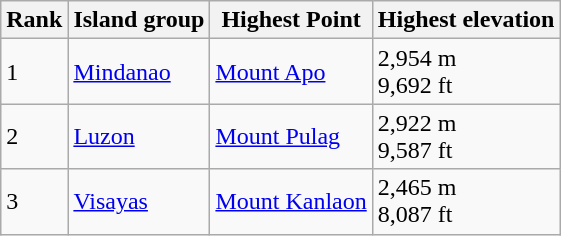<table class="wikitable sortable">
<tr>
<th scope="col">Rank</th>
<th scope="col">Island group</th>
<th scope="col">Highest Point</th>
<th scope="col">Highest elevation</th>
</tr>
<tr>
<td>1</td>
<td><a href='#'>Mindanao</a></td>
<td><a href='#'>Mount Apo</a></td>
<td>2,954 m<br>9,692 ft</td>
</tr>
<tr>
<td>2</td>
<td><a href='#'>Luzon</a></td>
<td><a href='#'>Mount Pulag</a></td>
<td>2,922 m<br>9,587 ft</td>
</tr>
<tr>
<td>3</td>
<td><a href='#'>Visayas</a></td>
<td><a href='#'>Mount Kanlaon</a></td>
<td>2,465 m<br>8,087 ft</td>
</tr>
</table>
